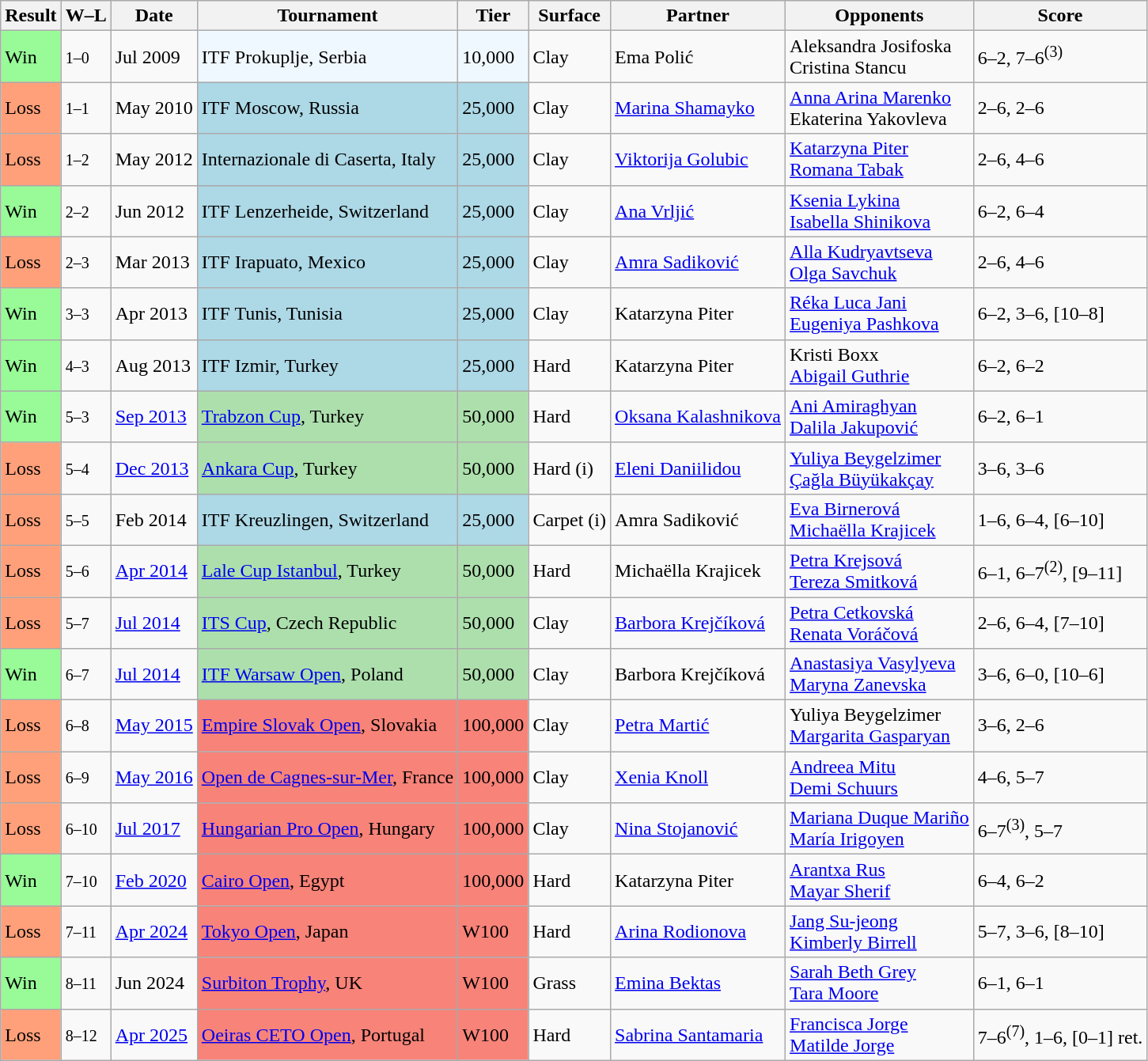<table class="sortable wikitable">
<tr>
<th>Result</th>
<th class="unsortable">W–L</th>
<th>Date</th>
<th>Tournament</th>
<th>Tier</th>
<th>Surface</th>
<th>Partner</th>
<th>Opponents</th>
<th class="unsortable">Score</th>
</tr>
<tr>
<td style="background:#98fb98;">Win</td>
<td><small>1–0</small></td>
<td>Jul 2009</td>
<td style="background:#f0f8ff;">ITF Prokuplje, Serbia</td>
<td style="background:#f0f8ff;">10,000</td>
<td>Clay</td>
<td> Ema Polić</td>
<td> Aleksandra Josifoska <br>  Cristina Stancu</td>
<td>6–2, 7–6<sup>(3)</sup></td>
</tr>
<tr>
<td style="background:#ffa07a;">Loss</td>
<td><small>1–1</small></td>
<td>May 2010</td>
<td style="background:lightblue;">ITF Moscow, Russia</td>
<td style="background:lightblue;">25,000</td>
<td>Clay</td>
<td> <a href='#'>Marina Shamayko</a></td>
<td> <a href='#'>Anna Arina Marenko</a> <br>  Ekaterina Yakovleva</td>
<td>2–6, 2–6</td>
</tr>
<tr>
<td style="background:#ffa07a;">Loss</td>
<td><small>1–2</small></td>
<td>May 2012</td>
<td style="background:lightblue;">Internazionale di Caserta, Italy</td>
<td style="background:lightblue;">25,000</td>
<td>Clay</td>
<td> <a href='#'>Viktorija Golubic</a></td>
<td> <a href='#'>Katarzyna Piter</a> <br>  <a href='#'>Romana Tabak</a></td>
<td>2–6, 4–6</td>
</tr>
<tr>
<td style="background:#98fb98;">Win</td>
<td><small>2–2</small></td>
<td>Jun 2012</td>
<td style="background:lightblue;">ITF Lenzerheide, Switzerland</td>
<td style="background:lightblue;">25,000</td>
<td>Clay</td>
<td> <a href='#'>Ana Vrljić</a></td>
<td> <a href='#'>Ksenia Lykina</a> <br>  <a href='#'>Isabella Shinikova</a></td>
<td>6–2, 6–4</td>
</tr>
<tr>
<td style="background:#ffa07a;">Loss</td>
<td><small>2–3</small></td>
<td>Mar 2013</td>
<td style="background:lightblue;">ITF Irapuato, Mexico</td>
<td style="background:lightblue;">25,000</td>
<td>Clay</td>
<td> <a href='#'>Amra Sadiković</a></td>
<td> <a href='#'>Alla Kudryavtseva</a> <br>  <a href='#'>Olga Savchuk</a></td>
<td>2–6, 4–6</td>
</tr>
<tr>
<td style="background:#98fb98;">Win</td>
<td><small>3–3</small></td>
<td>Apr 2013</td>
<td style="background:lightblue;">ITF Tunis, Tunisia</td>
<td style="background:lightblue;">25,000</td>
<td>Clay</td>
<td> Katarzyna Piter</td>
<td> <a href='#'>Réka Luca Jani</a> <br>  <a href='#'>Eugeniya Pashkova</a></td>
<td>6–2, 3–6, [10–8]</td>
</tr>
<tr>
<td style="background:#98fb98;">Win</td>
<td><small>4–3</small></td>
<td>Aug 2013</td>
<td style="background:lightblue;">ITF Izmir, Turkey</td>
<td style="background:lightblue;">25,000</td>
<td>Hard</td>
<td> Katarzyna Piter</td>
<td> Kristi Boxx <br>  <a href='#'>Abigail Guthrie</a></td>
<td>6–2, 6–2</td>
</tr>
<tr>
<td style="background:#98fb98;">Win</td>
<td><small>5–3</small></td>
<td><a href='#'>Sep 2013</a></td>
<td style="background:#addfad;"><a href='#'>Trabzon Cup</a>, Turkey</td>
<td style="background:#addfad;">50,000</td>
<td>Hard</td>
<td> <a href='#'>Oksana Kalashnikova</a></td>
<td> <a href='#'>Ani Amiraghyan</a> <br>  <a href='#'>Dalila Jakupović</a></td>
<td>6–2, 6–1</td>
</tr>
<tr>
<td style="background:#ffa07a;">Loss</td>
<td><small>5–4</small></td>
<td><a href='#'>Dec 2013</a></td>
<td style="background:#addfad;"><a href='#'>Ankara Cup</a>, Turkey</td>
<td style="background:#addfad;">50,000</td>
<td>Hard (i)</td>
<td> <a href='#'>Eleni Daniilidou</a></td>
<td> <a href='#'>Yuliya Beygelzimer</a> <br>  <a href='#'>Çağla Büyükakçay</a></td>
<td>3–6, 3–6</td>
</tr>
<tr>
<td style="background:#ffa07a;">Loss</td>
<td><small>5–5</small></td>
<td>Feb 2014</td>
<td style="background:lightblue;">ITF Kreuzlingen, Switzerland</td>
<td style="background:lightblue;">25,000</td>
<td>Carpet (i)</td>
<td> Amra Sadiković</td>
<td> <a href='#'>Eva Birnerová</a> <br>  <a href='#'>Michaëlla Krajicek</a></td>
<td>1–6, 6–4, [6–10]</td>
</tr>
<tr>
<td style="background:#ffa07a;">Loss</td>
<td><small>5–6</small></td>
<td><a href='#'>Apr 2014</a></td>
<td style="background:#addfad;"><a href='#'>Lale Cup Istanbul</a>, Turkey</td>
<td style="background:#addfad;">50,000</td>
<td>Hard</td>
<td> Michaëlla Krajicek</td>
<td> <a href='#'>Petra Krejsová</a> <br>  <a href='#'>Tereza Smitková</a></td>
<td>6–1, 6–7<sup>(2)</sup>, [9–11]</td>
</tr>
<tr>
<td style="background:#ffa07a;">Loss</td>
<td><small>5–7</small></td>
<td><a href='#'>Jul 2014</a></td>
<td style="background:#addfad;"><a href='#'>ITS Cup</a>, Czech Republic</td>
<td style="background:#addfad;">50,000</td>
<td>Clay</td>
<td> <a href='#'>Barbora Krejčíková</a></td>
<td> <a href='#'>Petra Cetkovská</a> <br>  <a href='#'>Renata Voráčová</a></td>
<td>2–6, 6–4, [7–10]</td>
</tr>
<tr>
<td style="background:#98fb98;">Win</td>
<td><small>6–7</small></td>
<td><a href='#'>Jul 2014</a></td>
<td style="background:#addfad;"><a href='#'>ITF Warsaw Open</a>, Poland</td>
<td style="background:#addfad;">50,000</td>
<td>Clay</td>
<td> Barbora Krejčíková</td>
<td> <a href='#'>Anastasiya Vasylyeva</a> <br>  <a href='#'>Maryna Zanevska</a></td>
<td>3–6, 6–0, [10–6]</td>
</tr>
<tr>
<td style="background:#ffa07a;">Loss</td>
<td><small>6–8</small></td>
<td><a href='#'>May 2015</a></td>
<td style="background:#F88379;"><a href='#'>Empire Slovak Open</a>, Slovakia</td>
<td style="background:#F88379;">100,000</td>
<td>Clay</td>
<td> <a href='#'>Petra Martić</a></td>
<td> Yuliya Beygelzimer <br>  <a href='#'>Margarita Gasparyan</a></td>
<td>3–6, 2–6</td>
</tr>
<tr>
<td style="background:#ffa07a;">Loss</td>
<td><small>6–9</small></td>
<td><a href='#'>May 2016</a></td>
<td style="background:#f88379;"><a href='#'>Open de Cagnes-sur-Mer</a>, France</td>
<td style="background:#F88379;">100,000</td>
<td>Clay</td>
<td> <a href='#'>Xenia Knoll</a></td>
<td> <a href='#'>Andreea Mitu</a> <br>  <a href='#'>Demi Schuurs</a></td>
<td>4–6, 5–7</td>
</tr>
<tr>
<td style="background:#ffa07a;">Loss</td>
<td><small>6–10</small></td>
<td><a href='#'>Jul 2017</a></td>
<td style="background:#f88379;"><a href='#'>Hungarian Pro Open</a>, Hungary</td>
<td style="background:#F88379;">100,000</td>
<td>Clay</td>
<td> <a href='#'>Nina Stojanović</a></td>
<td> <a href='#'>Mariana Duque Mariño</a> <br>  <a href='#'>María Irigoyen</a></td>
<td>6–7<sup>(3)</sup>, 5–7</td>
</tr>
<tr>
<td style="background:#98fb98;">Win</td>
<td><small>7–10</small></td>
<td><a href='#'>Feb 2020</a></td>
<td bgcolor=f88379><a href='#'>Cairo Open</a>, Egypt</td>
<td bgcolor=f88379>100,000</td>
<td>Hard</td>
<td> Katarzyna Piter</td>
<td> <a href='#'>Arantxa Rus</a> <br>  <a href='#'>Mayar Sherif</a></td>
<td>6–4, 6–2</td>
</tr>
<tr>
<td style="background:#ffa07a;">Loss</td>
<td><small>7–11</small></td>
<td><a href='#'>Apr 2024</a></td>
<td style="background:#f88379;"><a href='#'>Tokyo Open</a>, Japan</td>
<td style="background:#f88379;">W100</td>
<td>Hard</td>
<td> <a href='#'>Arina Rodionova</a></td>
<td> <a href='#'>Jang Su-jeong</a><br>  <a href='#'>Kimberly Birrell</a></td>
<td>5–7, 3–6, [8–10]</td>
</tr>
<tr>
<td style="background:#98fb98;">Win</td>
<td><small>8–11</small></td>
<td>Jun 2024</td>
<td style="background:#f88379;"><a href='#'>Surbiton Trophy</a>, UK</td>
<td style="background:#f88379;">W100</td>
<td>Grass</td>
<td> <a href='#'>Emina Bektas</a></td>
<td> <a href='#'>Sarah Beth Grey</a> <br>  <a href='#'>Tara Moore</a></td>
<td>6–1, 6–1</td>
</tr>
<tr>
<td style="background:#ffa07a;">Loss</td>
<td><small>8–12</small></td>
<td><a href='#'>Apr 2025</a></td>
<td style="background:#f88379;"><a href='#'>Oeiras CETO Open</a>, Portugal</td>
<td style="background:#f88379;">W100</td>
<td>Hard</td>
<td> <a href='#'>Sabrina Santamaria</a></td>
<td> <a href='#'>Francisca Jorge</a><br>  <a href='#'>Matilde Jorge</a></td>
<td>7–6<sup>(7)</sup>, 1–6, [0–1] ret.</td>
</tr>
</table>
